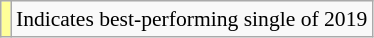<table class="wikitable" style="font-size:90%;">
<tr>
<td style="background-color:#FFFF99"></td>
<td>Indicates best-performing single of 2019</td>
</tr>
</table>
